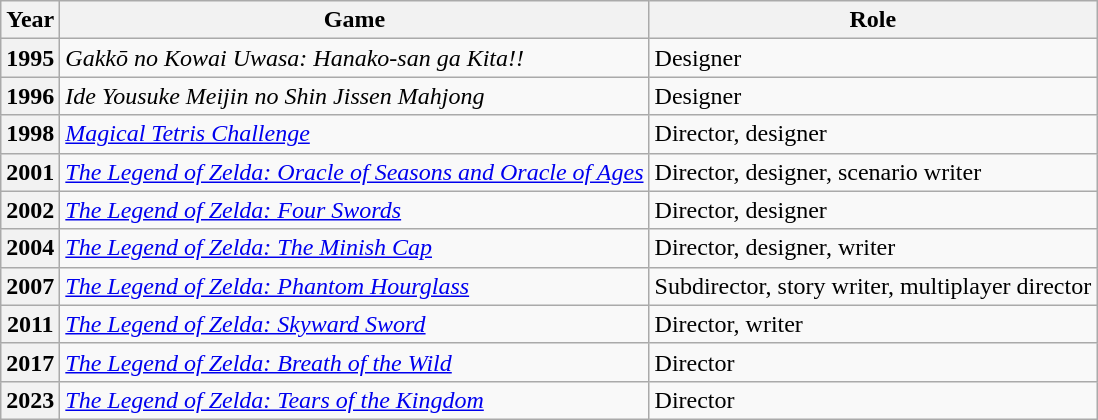<table class="wikitable sortable">
<tr>
<th>Year</th>
<th>Game</th>
<th>Role</th>
</tr>
<tr>
<th>1995</th>
<td><em>Gakkō no Kowai Uwasa: Hanako-san ga Kita!!</em></td>
<td>Designer</td>
</tr>
<tr>
<th>1996</th>
<td><em>Ide Yousuke Meijin no Shin Jissen Mahjong</em></td>
<td>Designer</td>
</tr>
<tr>
<th>1998</th>
<td><em><a href='#'>Magical Tetris Challenge</a></em></td>
<td>Director, designer</td>
</tr>
<tr>
<th>2001</th>
<td><em><a href='#'>The Legend of Zelda: Oracle of Seasons and Oracle of Ages</a></em></td>
<td>Director, designer, scenario writer</td>
</tr>
<tr>
<th>2002</th>
<td><em><a href='#'>The Legend of Zelda: Four Swords</a></em></td>
<td>Director, designer</td>
</tr>
<tr>
<th>2004</th>
<td><em><a href='#'>The Legend of Zelda: The Minish Cap</a></em></td>
<td>Director, designer, writer</td>
</tr>
<tr>
<th>2007</th>
<td><em><a href='#'>The Legend of Zelda: Phantom Hourglass</a></em></td>
<td>Subdirector, story writer, multiplayer director</td>
</tr>
<tr>
<th>2011</th>
<td><em><a href='#'>The Legend of Zelda: Skyward Sword</a></em></td>
<td>Director, writer</td>
</tr>
<tr>
<th>2017</th>
<td><em><a href='#'>The Legend of Zelda: Breath of the Wild</a></em></td>
<td>Director</td>
</tr>
<tr>
<th>2023</th>
<td><em><a href='#'>The Legend of Zelda: Tears of the Kingdom</a></em></td>
<td>Director</td>
</tr>
</table>
